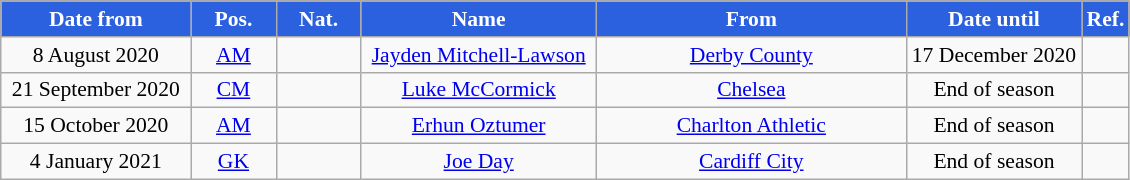<table class="wikitable"  style="text-align:center; font-size:90%; ">
<tr>
<th style="background:#2B60DE; color:#fff; width:120px;">Date from</th>
<th style="background:#2B60DE; color:#fff; width:50px;">Pos.</th>
<th style="background:#2B60DE; color:#fff; width:50px;">Nat.</th>
<th style="background:#2B60DE; color:#fff; width:150px;">Name</th>
<th style="background:#2B60DE; color:#fff; width:200px;">From</th>
<th style="background:#2B60DE; color:#fff; width:110px;">Date until</th>
<th style="background:#2B60DE; color:#fff; width:25px;">Ref.</th>
</tr>
<tr>
<td>8 August 2020</td>
<td><a href='#'>AM</a></td>
<td></td>
<td><a href='#'>Jayden Mitchell-Lawson</a></td>
<td> <a href='#'>Derby County</a></td>
<td>17 December 2020</td>
<td></td>
</tr>
<tr>
<td>21 September 2020</td>
<td><a href='#'>CM</a></td>
<td></td>
<td><a href='#'>Luke McCormick</a></td>
<td> <a href='#'>Chelsea</a></td>
<td>End of season</td>
<td></td>
</tr>
<tr>
<td>15 October 2020</td>
<td><a href='#'>AM</a></td>
<td></td>
<td><a href='#'>Erhun Oztumer</a></td>
<td> <a href='#'>Charlton Athletic</a></td>
<td>End of season</td>
<td></td>
</tr>
<tr>
<td>4 January 2021</td>
<td><a href='#'>GK</a></td>
<td></td>
<td><a href='#'>Joe Day</a></td>
<td> <a href='#'>Cardiff City</a></td>
<td>End of season</td>
<td></td>
</tr>
</table>
